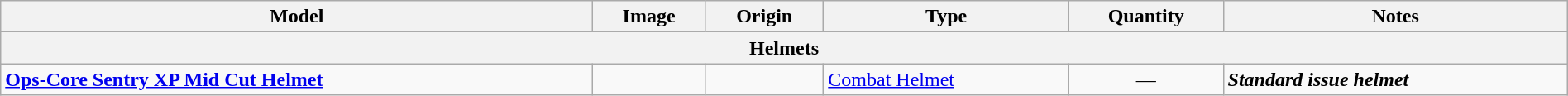<table class="wikitable" style="width:100%;">
<tr>
<th>Model</th>
<th>Image</th>
<th>Origin</th>
<th>Type</th>
<th>Quantity</th>
<th>Notes</th>
</tr>
<tr>
<th colspan="6">Helmets</th>
</tr>
<tr>
<td><strong><a href='#'>Ops-Core Sentry XP Mid Cut Helmet</a></strong></td>
<td></td>
<td><small></small></td>
<td><a href='#'>Combat Helmet</a></td>
<td style="text-align: center;">—</td>
<td><strong><em>Standard issue helmet</em></strong></td>
</tr>
</table>
